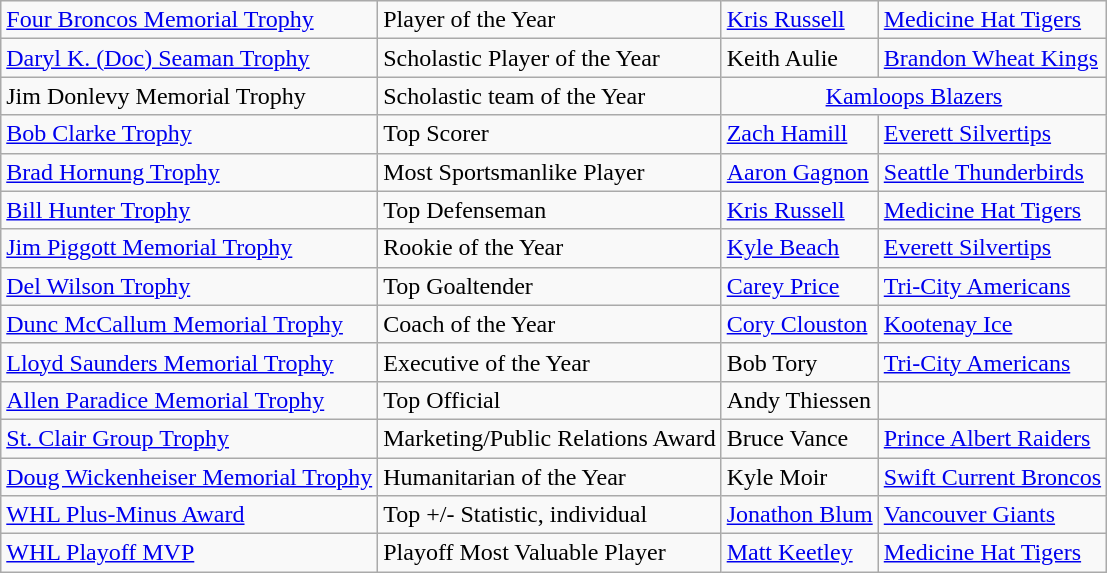<table class="wikitable">
<tr>
<td><a href='#'>Four Broncos Memorial Trophy</a></td>
<td>Player of the Year</td>
<td><a href='#'>Kris Russell</a></td>
<td><a href='#'>Medicine Hat Tigers</a></td>
</tr>
<tr>
<td><a href='#'>Daryl K. (Doc) Seaman Trophy</a></td>
<td>Scholastic Player of the Year</td>
<td>Keith Aulie</td>
<td><a href='#'>Brandon Wheat Kings</a></td>
</tr>
<tr>
<td>Jim Donlevy Memorial Trophy</td>
<td>Scholastic team of the Year</td>
<td colspan="2" style="text-align:center;"><a href='#'>Kamloops Blazers</a></td>
</tr>
<tr>
<td><a href='#'>Bob Clarke Trophy</a></td>
<td>Top Scorer</td>
<td><a href='#'>Zach Hamill</a></td>
<td><a href='#'>Everett Silvertips</a></td>
</tr>
<tr>
<td><a href='#'>Brad Hornung Trophy</a></td>
<td>Most Sportsmanlike Player</td>
<td><a href='#'>Aaron Gagnon</a></td>
<td><a href='#'>Seattle Thunderbirds</a></td>
</tr>
<tr>
<td><a href='#'>Bill Hunter Trophy</a></td>
<td>Top Defenseman</td>
<td><a href='#'>Kris Russell</a></td>
<td><a href='#'>Medicine Hat Tigers</a></td>
</tr>
<tr>
<td><a href='#'>Jim Piggott Memorial Trophy</a></td>
<td>Rookie of the Year</td>
<td><a href='#'>Kyle Beach</a></td>
<td><a href='#'>Everett Silvertips</a></td>
</tr>
<tr>
<td><a href='#'>Del Wilson Trophy</a></td>
<td>Top Goaltender</td>
<td><a href='#'>Carey Price</a></td>
<td><a href='#'>Tri-City Americans</a></td>
</tr>
<tr>
<td><a href='#'>Dunc McCallum Memorial Trophy</a></td>
<td>Coach of the Year</td>
<td><a href='#'>Cory Clouston</a></td>
<td><a href='#'>Kootenay Ice</a></td>
</tr>
<tr>
<td><a href='#'>Lloyd Saunders Memorial Trophy</a></td>
<td>Executive of the Year</td>
<td>Bob Tory</td>
<td><a href='#'>Tri-City Americans</a></td>
</tr>
<tr>
<td><a href='#'>Allen Paradice Memorial Trophy</a></td>
<td>Top Official</td>
<td>Andy Thiessen</td>
<td></td>
</tr>
<tr>
<td><a href='#'>St. Clair Group Trophy</a></td>
<td>Marketing/Public Relations Award</td>
<td>Bruce Vance</td>
<td><a href='#'>Prince Albert Raiders</a></td>
</tr>
<tr>
<td><a href='#'>Doug Wickenheiser Memorial Trophy</a></td>
<td>Humanitarian of the Year</td>
<td>Kyle Moir</td>
<td><a href='#'>Swift Current Broncos</a></td>
</tr>
<tr>
<td><a href='#'>WHL Plus-Minus Award</a></td>
<td>Top +/- Statistic, individual</td>
<td><a href='#'>Jonathon Blum</a></td>
<td><a href='#'>Vancouver Giants</a></td>
</tr>
<tr>
<td><a href='#'>WHL Playoff MVP</a></td>
<td>Playoff Most Valuable Player</td>
<td><a href='#'>Matt Keetley</a></td>
<td><a href='#'>Medicine Hat Tigers</a></td>
</tr>
</table>
